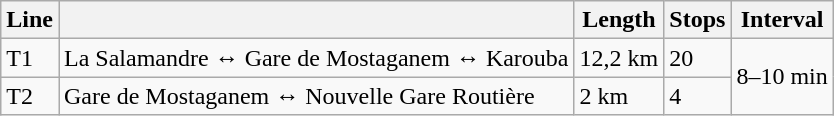<table class="wikitable">
<tr>
<th>Line</th>
<th></th>
<th>Length</th>
<th>Stops</th>
<th>Interval</th>
</tr>
<tr>
<td>T1</td>
<td>La Salamandre ↔ Gare de Mostaganem ↔ Karouba</td>
<td>12,2 km</td>
<td>20</td>
<td rowspan="2">8–10 min</td>
</tr>
<tr>
<td>T2</td>
<td>Gare de Mostaganem ↔ Nouvelle Gare Routière</td>
<td>2 km</td>
<td>4</td>
</tr>
</table>
